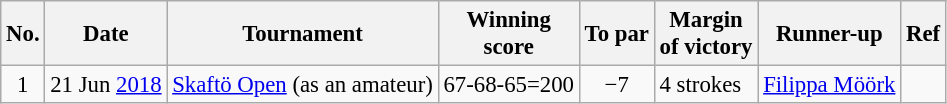<table class="wikitable" style="font-size:95%;">
<tr>
<th>No.</th>
<th>Date</th>
<th>Tournament</th>
<th>Winning<br>score</th>
<th>To par</th>
<th>Margin<br>of victory</th>
<th>Runner-up</th>
<th>Ref</th>
</tr>
<tr>
<td align=center>1</td>
<td align=right>21 Jun <a href='#'>2018</a></td>
<td><a href='#'>Skaftö Open</a> (as an amateur)</td>
<td align=right>67-68-65=200</td>
<td align=center>−7</td>
<td>4 strokes</td>
<td> <a href='#'>Filippa Möörk</a></td>
<td></td>
</tr>
</table>
